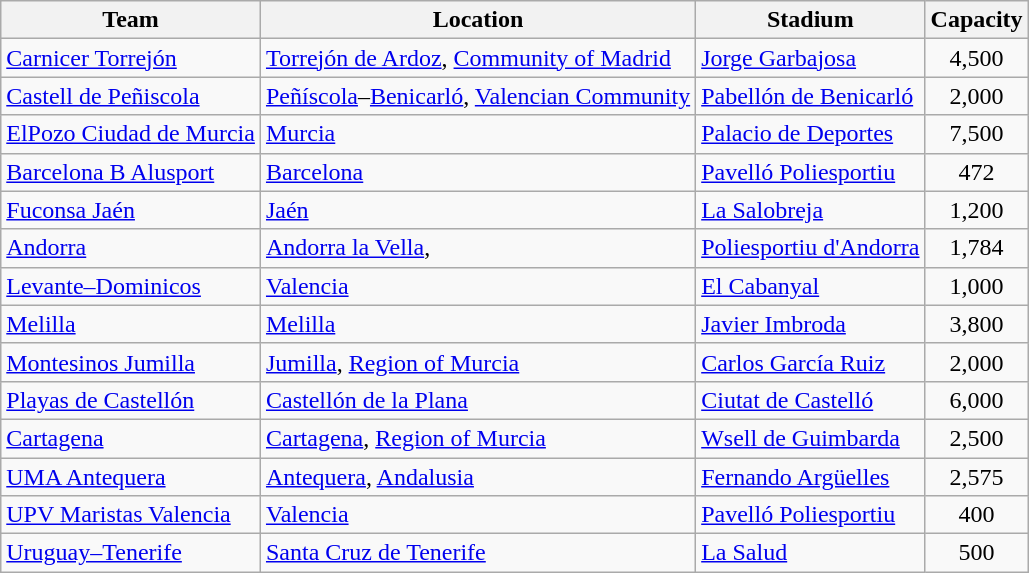<table class="wikitable sortable">
<tr>
<th>Team</th>
<th>Location</th>
<th>Stadium</th>
<th>Capacity</th>
</tr>
<tr>
<td><a href='#'>Carnicer Torrejón</a></td>
<td><a href='#'>Torrejón de Ardoz</a>, <a href='#'>Community of Madrid</a></td>
<td><a href='#'>Jorge Garbajosa</a></td>
<td align="center">4,500</td>
</tr>
<tr>
<td><a href='#'>Castell de Peñiscola</a></td>
<td><a href='#'>Peñíscola</a>–<a href='#'>Benicarló</a>, <a href='#'>Valencian Community</a></td>
<td><a href='#'>Pabellón de Benicarló</a></td>
<td align="center">2,000</td>
</tr>
<tr>
<td><a href='#'>ElPozo Ciudad de Murcia</a></td>
<td><a href='#'>Murcia</a></td>
<td><a href='#'>Palacio de Deportes</a></td>
<td align="center">7,500</td>
</tr>
<tr>
<td><a href='#'>Barcelona B Alusport</a></td>
<td><a href='#'>Barcelona</a></td>
<td><a href='#'>Pavelló Poliesportiu</a></td>
<td align="center">472</td>
</tr>
<tr>
<td><a href='#'>Fuconsa Jaén</a></td>
<td><a href='#'>Jaén</a></td>
<td><a href='#'>La Salobreja</a></td>
<td align="center">1,200</td>
</tr>
<tr>
<td><a href='#'>Andorra</a></td>
<td><a href='#'>Andorra la Vella</a>, </td>
<td><a href='#'>Poliesportiu d'Andorra</a></td>
<td align="center">1,784</td>
</tr>
<tr>
<td><a href='#'>Levante–Dominicos</a></td>
<td><a href='#'>Valencia</a></td>
<td><a href='#'>El Cabanyal</a></td>
<td align="center">1,000</td>
</tr>
<tr>
<td><a href='#'>Melilla</a></td>
<td><a href='#'>Melilla</a></td>
<td><a href='#'>Javier Imbroda</a></td>
<td align="center">3,800</td>
</tr>
<tr>
<td><a href='#'>Montesinos Jumilla</a></td>
<td><a href='#'>Jumilla</a>, <a href='#'>Region of Murcia</a></td>
<td><a href='#'>Carlos García Ruiz</a></td>
<td align="center">2,000</td>
</tr>
<tr>
<td><a href='#'>Playas de Castellón</a></td>
<td><a href='#'>Castellón de la Plana</a></td>
<td><a href='#'>Ciutat de Castelló</a></td>
<td align="center">6,000</td>
</tr>
<tr>
<td><a href='#'>Cartagena</a></td>
<td><a href='#'>Cartagena</a>, <a href='#'>Region of Murcia</a></td>
<td><a href='#'>Wsell de Guimbarda</a></td>
<td align="center">2,500</td>
</tr>
<tr>
<td><a href='#'>UMA Antequera</a></td>
<td><a href='#'>Antequera</a>, <a href='#'>Andalusia</a></td>
<td><a href='#'>Fernando Argüelles</a></td>
<td align="center">2,575</td>
</tr>
<tr>
<td><a href='#'>UPV Maristas Valencia</a></td>
<td><a href='#'>Valencia</a></td>
<td><a href='#'>Pavelló Poliesportiu</a></td>
<td align="center">400</td>
</tr>
<tr>
<td><a href='#'>Uruguay–Tenerife</a></td>
<td><a href='#'>Santa Cruz de Tenerife</a></td>
<td><a href='#'>La Salud</a></td>
<td align="center">500</td>
</tr>
</table>
